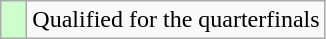<table class="wikitable">
<tr>
<td width=10px bgcolor="#ccffcc"></td>
<td>Qualified for the quarterfinals</td>
</tr>
</table>
